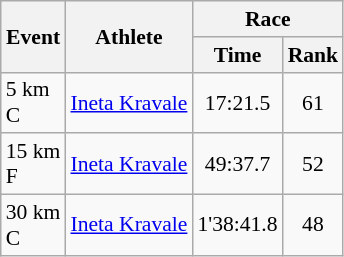<table class="wikitable" border="1" style="font-size:90%">
<tr>
<th rowspan=2>Event</th>
<th rowspan=2>Athlete</th>
<th colspan=2>Race</th>
</tr>
<tr>
<th>Time</th>
<th>Rank</th>
</tr>
<tr>
<td>5 km <br> C</td>
<td><a href='#'>Ineta Kravale</a></td>
<td align=center>17:21.5</td>
<td align=center>61</td>
</tr>
<tr>
<td>15 km <br> F</td>
<td><a href='#'>Ineta Kravale</a></td>
<td align=center>49:37.7</td>
<td align=center>52</td>
</tr>
<tr>
<td>30 km <br> C</td>
<td><a href='#'>Ineta Kravale</a></td>
<td align=center>1'38:41.8</td>
<td align=center>48</td>
</tr>
</table>
